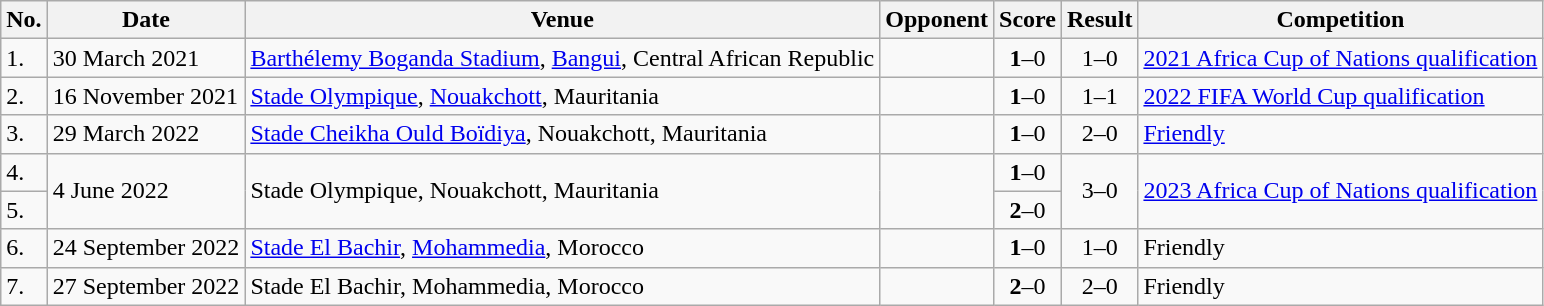<table class="wikitable">
<tr>
<th>No.</th>
<th>Date</th>
<th>Venue</th>
<th>Opponent</th>
<th>Score</th>
<th>Result</th>
<th>Competition</th>
</tr>
<tr>
<td>1.</td>
<td>30 March 2021</td>
<td><a href='#'>Barthélemy Boganda Stadium</a>, <a href='#'>Bangui</a>, Central African Republic</td>
<td></td>
<td align=center><strong>1</strong>–0</td>
<td align=center>1–0</td>
<td><a href='#'>2021 Africa Cup of Nations qualification</a></td>
</tr>
<tr>
<td>2.</td>
<td>16 November 2021</td>
<td><a href='#'>Stade Olympique</a>, <a href='#'>Nouakchott</a>, Mauritania</td>
<td></td>
<td align=center><strong>1</strong>–0</td>
<td align=center>1–1</td>
<td><a href='#'>2022 FIFA World Cup qualification</a></td>
</tr>
<tr>
<td>3.</td>
<td>29 March 2022</td>
<td><a href='#'>Stade Cheikha Ould Boïdiya</a>, Nouakchott, Mauritania</td>
<td></td>
<td align=center><strong>1</strong>–0</td>
<td align=center>2–0</td>
<td><a href='#'>Friendly</a></td>
</tr>
<tr>
<td>4.</td>
<td rowspan=2>4 June 2022</td>
<td rowspan=2>Stade Olympique, Nouakchott, Mauritania</td>
<td rowspan=2></td>
<td align=center><strong>1</strong>–0</td>
<td rowspan=2 align=center>3–0</td>
<td rowspan=2><a href='#'>2023 Africa Cup of Nations qualification</a></td>
</tr>
<tr>
<td>5.</td>
<td align=center><strong>2</strong>–0</td>
</tr>
<tr>
<td>6.</td>
<td>24 September 2022</td>
<td><a href='#'>Stade El Bachir</a>, <a href='#'>Mohammedia</a>, Morocco</td>
<td></td>
<td align=center><strong>1</strong>–0</td>
<td align=center>1–0</td>
<td>Friendly</td>
</tr>
<tr>
<td>7.</td>
<td>27 September 2022</td>
<td>Stade El Bachir, Mohammedia, Morocco</td>
<td></td>
<td align=center><strong>2</strong>–0</td>
<td align=center>2–0</td>
<td>Friendly</td>
</tr>
</table>
